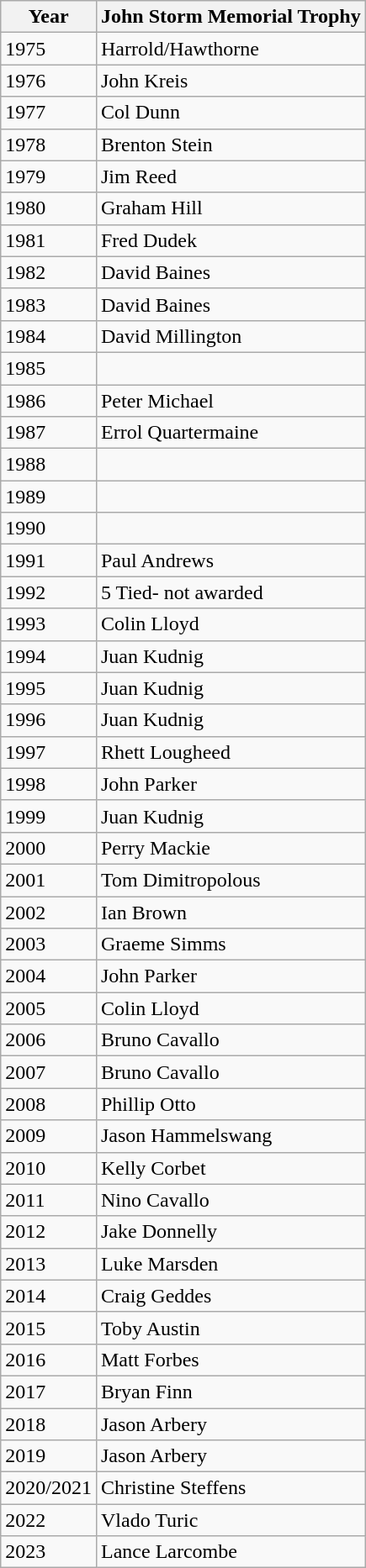<table class="wikitable">
<tr>
<th>Year</th>
<th><strong>John Storm Memorial Trophy</strong></th>
</tr>
<tr>
<td>1975</td>
<td>Harrold/Hawthorne</td>
</tr>
<tr>
<td>1976</td>
<td>John Kreis</td>
</tr>
<tr>
<td>1977</td>
<td>Col Dunn</td>
</tr>
<tr>
<td>1978</td>
<td>Brenton Stein</td>
</tr>
<tr>
<td>1979</td>
<td>Jim Reed</td>
</tr>
<tr>
<td>1980</td>
<td>Graham Hill</td>
</tr>
<tr>
<td>1981</td>
<td>Fred Dudek</td>
</tr>
<tr>
<td>1982</td>
<td>David Baines</td>
</tr>
<tr>
<td>1983</td>
<td>David Baines</td>
</tr>
<tr>
<td>1984</td>
<td>David Millington</td>
</tr>
<tr>
<td>1985</td>
<td></td>
</tr>
<tr>
<td>1986</td>
<td>Peter Michael</td>
</tr>
<tr>
<td>1987</td>
<td>Errol Quartermaine</td>
</tr>
<tr>
<td>1988</td>
<td></td>
</tr>
<tr>
<td>1989</td>
<td></td>
</tr>
<tr>
<td>1990</td>
<td></td>
</tr>
<tr>
<td>1991</td>
<td>Paul Andrews</td>
</tr>
<tr>
<td>1992</td>
<td>5 Tied- not awarded</td>
</tr>
<tr>
<td>1993</td>
<td>Colin Lloyd</td>
</tr>
<tr>
<td>1994</td>
<td>Juan Kudnig</td>
</tr>
<tr>
<td>1995</td>
<td>Juan Kudnig</td>
</tr>
<tr>
<td>1996</td>
<td>Juan Kudnig</td>
</tr>
<tr>
<td>1997</td>
<td>Rhett Lougheed</td>
</tr>
<tr>
<td>1998</td>
<td>John Parker</td>
</tr>
<tr>
<td>1999</td>
<td>Juan Kudnig</td>
</tr>
<tr>
<td>2000</td>
<td>Perry Mackie</td>
</tr>
<tr>
<td>2001</td>
<td>Tom Dimitropolous</td>
</tr>
<tr>
<td>2002</td>
<td>Ian Brown</td>
</tr>
<tr>
<td>2003</td>
<td>Graeme Simms</td>
</tr>
<tr>
<td>2004</td>
<td>John Parker</td>
</tr>
<tr>
<td>2005</td>
<td>Colin Lloyd</td>
</tr>
<tr>
<td>2006</td>
<td>Bruno Cavallo</td>
</tr>
<tr>
<td>2007</td>
<td>Bruno Cavallo</td>
</tr>
<tr>
<td>2008</td>
<td>Phillip Otto</td>
</tr>
<tr>
<td>2009</td>
<td>Jason Hammelswang</td>
</tr>
<tr>
<td>2010</td>
<td>Kelly Corbet</td>
</tr>
<tr>
<td>2011</td>
<td>Nino Cavallo</td>
</tr>
<tr>
<td>2012</td>
<td>Jake Donnelly</td>
</tr>
<tr>
<td>2013</td>
<td>Luke Marsden</td>
</tr>
<tr>
<td>2014</td>
<td>Craig Geddes</td>
</tr>
<tr>
<td>2015</td>
<td>Toby Austin</td>
</tr>
<tr>
<td>2016</td>
<td>Matt Forbes</td>
</tr>
<tr>
<td>2017</td>
<td>Bryan Finn</td>
</tr>
<tr>
<td>2018</td>
<td>Jason Arbery</td>
</tr>
<tr>
<td>2019</td>
<td>Jason Arbery</td>
</tr>
<tr>
<td>2020/2021</td>
<td>Christine Steffens</td>
</tr>
<tr>
<td>2022</td>
<td>Vlado Turic</td>
</tr>
<tr>
<td>2023</td>
<td>Lance Larcombe</td>
</tr>
</table>
